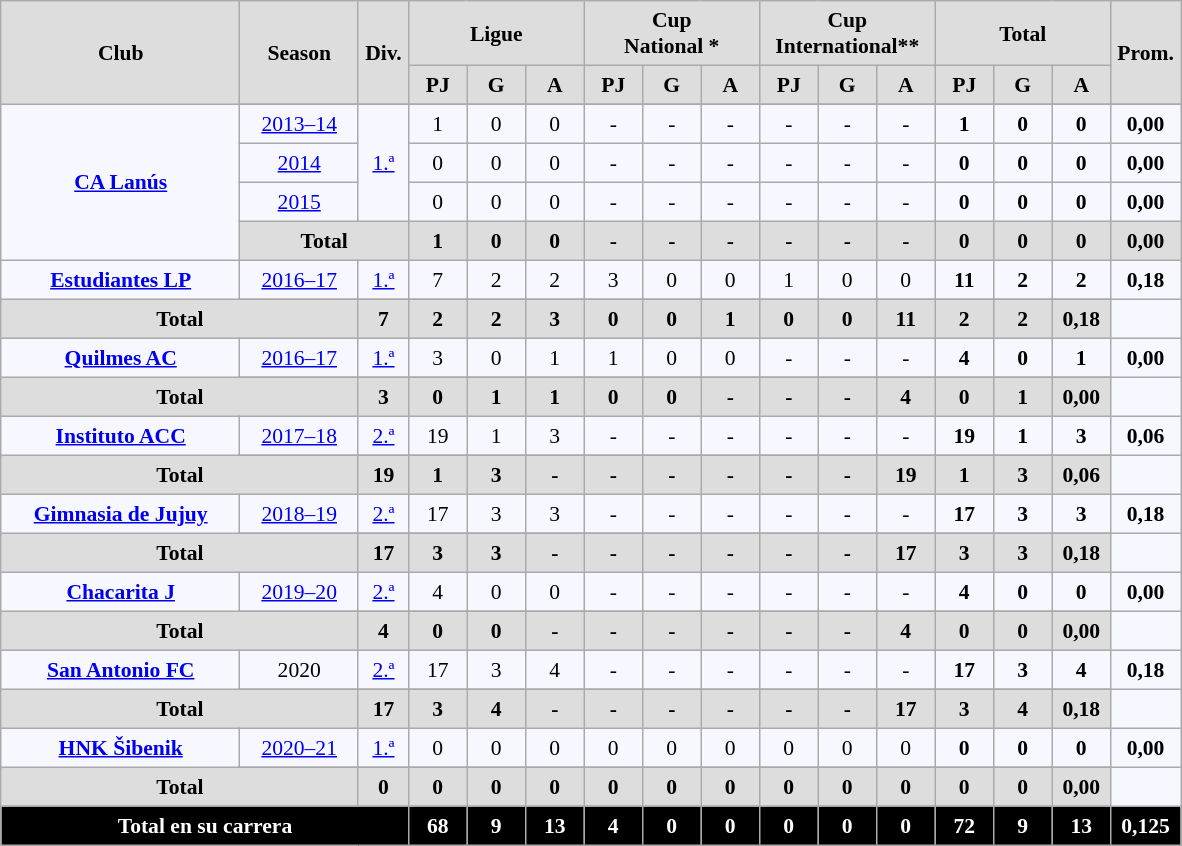<table border=1 cellpadding=4 cellspacing=2 style="text-align: center; margin:1em auto; background: #f7f8ff; font-size: 90%; border: 1px #aaaaaa solid; border-collapse: collapse; clear:center">
<tr style="background:#DDDDDD">
<th rowspan="2" width=150px>Club</th>
<th rowspan="2" width=70px>Season</th>
<th rowspan="2" width=5px>Div.</th>
<th colspan="3" width=80px>Ligue</th>
<th colspan="3" width=80px>Cup<br>National *</th>
<th colspan="3" width=80px>Cup<br>International**</th>
<th colspan="3" width=80px>Total</th>
<th rowspan="2" width=5px>Prom.<br></th>
</tr>
<tr style="background:#DDDDDD">
<th width=30px>PJ</th>
<th width=30px>G</th>
<th width=30px>A</th>
<th width=30px>PJ</th>
<th width=30px>G</th>
<th width=30px>A</th>
<th width=30px>PJ</th>
<th width=30px>G</th>
<th width=30px>A</th>
<th width=30px>PJ</th>
<th width=30px>G</th>
<th width=30px>A</th>
</tr>
<tr style="text-align: center;">
<td rowspan="5" align=center valign=center><strong><a href='#'>CA Lanús</a></strong><br><small></small></td>
</tr>
<tr style="text-align: center;">
<td><a href='#'>2013–14</a></td>
<td rowspan="3"><a href='#'>1.ª</a></td>
<td>1</td>
<td>0</td>
<td>0</td>
<td>-</td>
<td>-</td>
<td>-</td>
<td>-</td>
<td>-</td>
<td>-</td>
<th>1</th>
<th>0</th>
<th>0</th>
<th>0,00</th>
</tr>
<tr style="text-align: center;">
<td><a href='#'>2014</a></td>
<td>0</td>
<td>0</td>
<td>0</td>
<td>-</td>
<td>-</td>
<td>-</td>
<td>-</td>
<td>-</td>
<td>-</td>
<th>0</th>
<th>0</th>
<th>0</th>
<th>0,00</th>
</tr>
<tr style="text-align: center;">
<td><a href='#'>2015</a></td>
<td>0</td>
<td>0</td>
<td>0</td>
<td>-</td>
<td>-</td>
<td>-</td>
<td>-</td>
<td>-</td>
<td>-</td>
<th>0</th>
<th>0</th>
<th>0</th>
<th>0,00</th>
</tr>
<tr align="center" style="background:#DDDDDD; color:#000000">
<th colspan="2"><strong>Total</strong></th>
<th>1</th>
<th>0</th>
<th>0</th>
<th>-</th>
<th>-</th>
<th>-</th>
<th>-</th>
<th>-</th>
<th>-</th>
<th>0</th>
<th>0</th>
<th>0</th>
<th>0,00</th>
</tr>
<tr style="text-align: center;">
<td rowspan="2" align=center valign=center><strong><a href='#'>Estudiantes LP</a></strong><br><small></small></td>
<td><a href='#'>2016–17</a></td>
<td rowspan="1"><a href='#'>1.ª</a></td>
<td>7</td>
<td>2</td>
<td>2</td>
<td>3</td>
<td>0</td>
<td>0</td>
<td>1</td>
<td>0</td>
<td>0</td>
<th>11</th>
<th>2</th>
<th>2</th>
<th>0,18</th>
</tr>
<tr style="text-align: center;">
</tr>
<tr align="center" style="background:#DDDDDD; color:#000000">
<th colspan="2"><strong>Total</strong></th>
<th>7</th>
<th>2</th>
<th>2</th>
<th>3</th>
<th>0</th>
<th>0</th>
<th>1</th>
<th>0</th>
<th>0</th>
<th>11</th>
<th>2</th>
<th>2</th>
<th>0,18</th>
</tr>
<tr style="text-align: center;">
<td rowspan="2" align=center valign=center><strong><a href='#'>Quilmes AC</a></strong><br><small></small></td>
<td><a href='#'>2016–17</a></td>
<td rowspan="1"><a href='#'>1.ª</a></td>
<td>3</td>
<td>0</td>
<td>1</td>
<td>1</td>
<td>0</td>
<td>0</td>
<td>-</td>
<td>-</td>
<td>-</td>
<th>4</th>
<th>0</th>
<th>1</th>
<th>0,00</th>
</tr>
<tr style="text-align: center;">
</tr>
<tr align="center" style="background:#DDDDDD; color:#000000">
<th colspan="2"><strong>Total</strong></th>
<th>3</th>
<th>0</th>
<th>1</th>
<th>1</th>
<th>0</th>
<th>0</th>
<th>-</th>
<th>-</th>
<th>-</th>
<th>4</th>
<th>0</th>
<th>1</th>
<th>0,00</th>
</tr>
<tr style="text-align: center;">
<td rowspan="2" align=center valign=center><strong><a href='#'>Instituto ACC</a></strong><br><small></small></td>
<td><a href='#'>2017–18</a></td>
<td rowspan="1"><a href='#'>2.ª</a></td>
<td>19</td>
<td>1</td>
<td>3</td>
<td>-</td>
<td>-</td>
<td>-</td>
<td>-</td>
<td>-</td>
<td>-</td>
<th>19</th>
<th>1</th>
<th>3</th>
<th>0,06</th>
</tr>
<tr style="text-align: center;">
</tr>
<tr align="center" style="background:#DDDDDD; color:#000000">
<th colspan="2"><strong>Total</strong></th>
<th>19</th>
<th>1</th>
<th>3</th>
<th>-</th>
<th>-</th>
<th>-</th>
<th>-</th>
<th>-</th>
<th>-</th>
<th>19</th>
<th>1</th>
<th>3</th>
<th>0,06</th>
</tr>
<tr style="text-align: center;">
<td rowspan="2" align=center valign=center><strong><a href='#'>Gimnasia de Jujuy</a></strong><br><small></small></td>
<td><a href='#'>2018–19</a></td>
<td rowspan="1"><a href='#'>2.ª</a></td>
<td>17</td>
<td>3</td>
<td>3</td>
<td>-</td>
<td>-</td>
<td>-</td>
<td>-</td>
<td>-</td>
<td>-</td>
<th>17</th>
<th>3</th>
<th>3</th>
<th>0,18</th>
</tr>
<tr style="text-align: center;">
</tr>
<tr align="center" style="background:#DDDDDD; color:#000000">
<th colspan="2"><strong>Total</strong></th>
<th>17</th>
<th>3</th>
<th>3</th>
<th>-</th>
<th>-</th>
<th>-</th>
<th>-</th>
<th>-</th>
<th>-</th>
<th>17</th>
<th>3</th>
<th>3</th>
<th>0,18</th>
</tr>
<tr style="text-align: center;">
<td rowspan="2" align=center valign=center><strong><a href='#'>Chacarita J</a></strong><br><small></small></td>
<td><a href='#'>2019–20</a></td>
<td rowspan="1"><a href='#'>2.ª</a></td>
<td>4</td>
<td>0</td>
<td>0</td>
<td>-</td>
<td>-</td>
<td>-</td>
<td>-</td>
<td>-</td>
<td>-</td>
<th>4</th>
<th>0</th>
<th>0</th>
<th>0,00</th>
</tr>
<tr style="text-align: center;">
</tr>
<tr align="center" style="background:#DDDDDD; color:#000000">
<th colspan="2"><strong>Total</strong></th>
<th>4</th>
<th>0</th>
<th>0</th>
<th>-</th>
<th>-</th>
<th>-</th>
<th>-</th>
<th>-</th>
<th>-</th>
<th>4</th>
<th>0</th>
<th>0</th>
<th>0,00</th>
</tr>
<tr style="text-align: center;">
<td rowspan="2" align=center valign=center><strong><a href='#'>San Antonio FC</a></strong><br><small></small></td>
<td>2020</td>
<td rowspan="1"><a href='#'>2.ª</a></td>
<td>17</td>
<td>3</td>
<td>4</td>
<td>-</td>
<td>-</td>
<td>-</td>
<td>-</td>
<td>-</td>
<td>-</td>
<th>17</th>
<th>3</th>
<th>4</th>
<th>0,18</th>
</tr>
<tr style="text-align: center;">
</tr>
<tr align="center" style="background:#DDDDDD; color:#000000">
<th colspan="2"><strong>Total</strong></th>
<th>17</th>
<th>3</th>
<th>4</th>
<th>-</th>
<th>-</th>
<th>-</th>
<th>-</th>
<th>-</th>
<th>-</th>
<th>17</th>
<th>3</th>
<th>4</th>
<th>0,18</th>
</tr>
<tr style="text-align: center;">
<td rowspan="2" align=center valign=center><strong><a href='#'>HNK Šibenik</a></strong><br><small></small></td>
<td><a href='#'>2020–21</a></td>
<td rowspan="1"><a href='#'>1.ª</a></td>
<td>0</td>
<td>0</td>
<td>0</td>
<td>0</td>
<td>0</td>
<td>0</td>
<td>0</td>
<td>0</td>
<td>0</td>
<th>0</th>
<th>0</th>
<th>0</th>
<th>0,00</th>
</tr>
<tr style="text-align: center;">
</tr>
<tr align="center" style="background:#DDDDDD; color:#000000">
<th colspan="2"><strong>Total</strong></th>
<th>0</th>
<th>0</th>
<th>0</th>
<th>0</th>
<th>0</th>
<th>0</th>
<th>0</th>
<th>0</th>
<th>0</th>
<th>0</th>
<th>0</th>
<th>0</th>
<th>0,00</th>
</tr>
<tr style="text-align: center;">
</tr>
<tr align="center" style="background:#000000; color:#FFFFFF">
<th colspan="3">Total en su carrera</th>
<th>68</th>
<th>9</th>
<th>13</th>
<th>4</th>
<th>0</th>
<th>0</th>
<th>0</th>
<th>0</th>
<th>0</th>
<th>72</th>
<th>9</th>
<th>13</th>
<th>0,125</th>
</tr>
</table>
